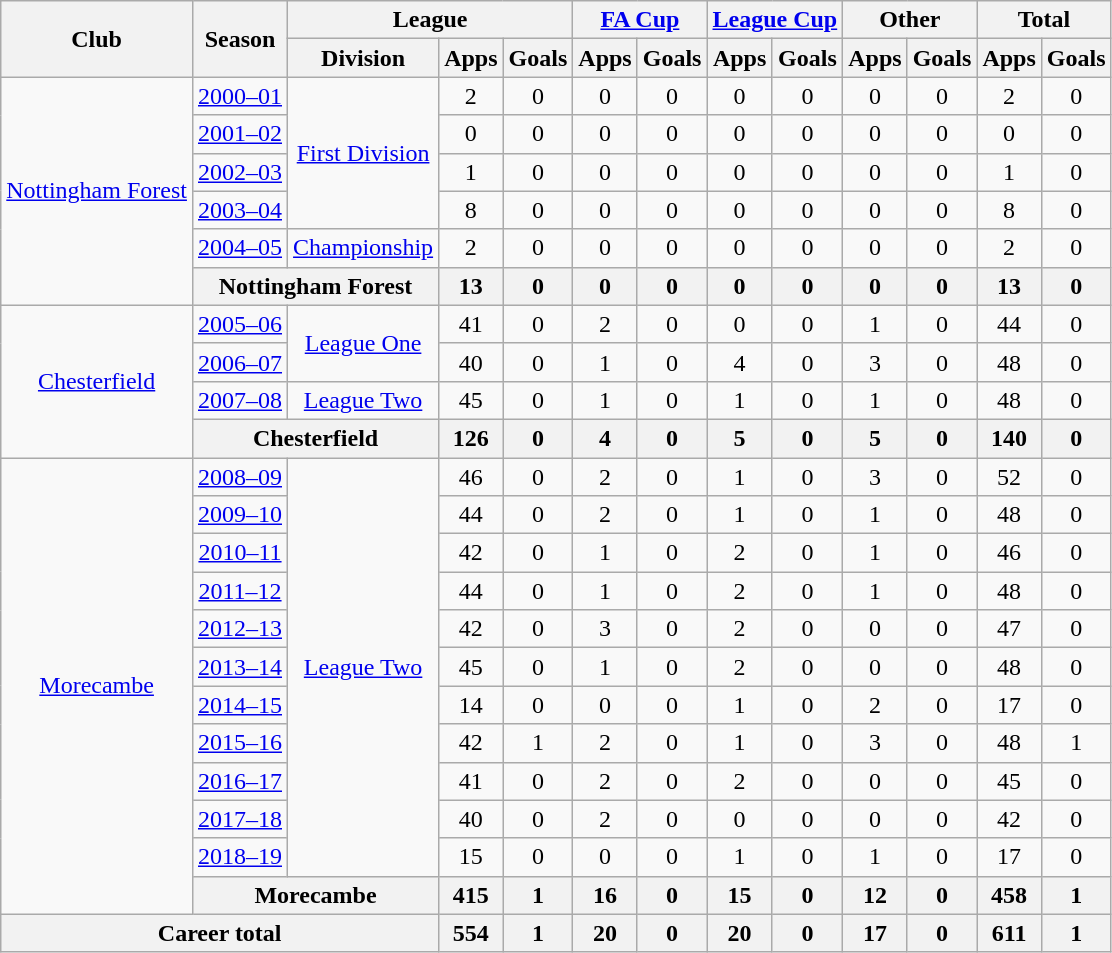<table class="wikitable" style="text-align:center">
<tr>
<th rowspan="2">Club</th>
<th rowspan="2">Season</th>
<th colspan="3">League</th>
<th colspan="2"><a href='#'>FA Cup</a></th>
<th colspan="2"><a href='#'>League Cup</a></th>
<th colspan="2">Other</th>
<th colspan="2">Total</th>
</tr>
<tr>
<th>Division</th>
<th>Apps</th>
<th>Goals</th>
<th>Apps</th>
<th>Goals</th>
<th>Apps</th>
<th>Goals</th>
<th>Apps</th>
<th>Goals</th>
<th>Apps</th>
<th>Goals</th>
</tr>
<tr>
<td rowspan="6"><a href='#'>Nottingham Forest</a></td>
<td><a href='#'>2000–01</a></td>
<td rowspan="4"><a href='#'>First Division</a></td>
<td>2</td>
<td>0</td>
<td>0</td>
<td>0</td>
<td>0</td>
<td>0</td>
<td>0</td>
<td>0</td>
<td>2</td>
<td>0</td>
</tr>
<tr>
<td><a href='#'>2001–02</a></td>
<td>0</td>
<td>0</td>
<td>0</td>
<td>0</td>
<td>0</td>
<td>0</td>
<td>0</td>
<td>0</td>
<td>0</td>
<td>0</td>
</tr>
<tr>
<td><a href='#'>2002–03</a></td>
<td>1</td>
<td>0</td>
<td>0</td>
<td>0</td>
<td>0</td>
<td>0</td>
<td>0</td>
<td>0</td>
<td>1</td>
<td>0</td>
</tr>
<tr>
<td><a href='#'>2003–04</a></td>
<td>8</td>
<td>0</td>
<td>0</td>
<td>0</td>
<td>0</td>
<td>0</td>
<td>0</td>
<td>0</td>
<td>8</td>
<td>0</td>
</tr>
<tr>
<td><a href='#'>2004–05</a></td>
<td><a href='#'>Championship</a></td>
<td>2</td>
<td>0</td>
<td>0</td>
<td>0</td>
<td>0</td>
<td>0</td>
<td>0</td>
<td>0</td>
<td>2</td>
<td>0</td>
</tr>
<tr>
<th colspan="2">Nottingham Forest</th>
<th>13</th>
<th>0</th>
<th>0</th>
<th>0</th>
<th>0</th>
<th>0</th>
<th>0</th>
<th>0</th>
<th>13</th>
<th>0</th>
</tr>
<tr>
<td rowspan="4"><a href='#'>Chesterfield</a></td>
<td><a href='#'>2005–06</a></td>
<td rowspan="2"><a href='#'>League One</a></td>
<td>41</td>
<td>0</td>
<td>2</td>
<td>0</td>
<td>0</td>
<td>0</td>
<td>1</td>
<td>0</td>
<td>44</td>
<td>0</td>
</tr>
<tr>
<td><a href='#'>2006–07</a></td>
<td>40</td>
<td>0</td>
<td>1</td>
<td>0</td>
<td>4</td>
<td>0</td>
<td>3</td>
<td>0</td>
<td>48</td>
<td>0</td>
</tr>
<tr>
<td><a href='#'>2007–08</a></td>
<td><a href='#'>League Two</a></td>
<td>45</td>
<td>0</td>
<td>1</td>
<td>0</td>
<td>1</td>
<td>0</td>
<td>1</td>
<td>0</td>
<td>48</td>
<td>0</td>
</tr>
<tr>
<th colspan="2">Chesterfield</th>
<th>126</th>
<th>0</th>
<th>4</th>
<th>0</th>
<th>5</th>
<th>0</th>
<th>5</th>
<th>0</th>
<th>140</th>
<th>0</th>
</tr>
<tr>
<td rowspan="12"><a href='#'>Morecambe</a></td>
<td><a href='#'>2008–09</a></td>
<td rowspan="11"><a href='#'>League Two</a></td>
<td>46</td>
<td>0</td>
<td>2</td>
<td>0</td>
<td>1</td>
<td>0</td>
<td>3</td>
<td>0</td>
<td>52</td>
<td>0</td>
</tr>
<tr>
<td><a href='#'>2009–10</a></td>
<td>44</td>
<td>0</td>
<td>2</td>
<td>0</td>
<td>1</td>
<td>0</td>
<td>1</td>
<td>0</td>
<td>48</td>
<td>0</td>
</tr>
<tr>
<td><a href='#'>2010–11</a></td>
<td>42</td>
<td>0</td>
<td>1</td>
<td>0</td>
<td>2</td>
<td>0</td>
<td>1</td>
<td>0</td>
<td>46</td>
<td>0</td>
</tr>
<tr>
<td><a href='#'>2011–12</a></td>
<td>44</td>
<td>0</td>
<td>1</td>
<td>0</td>
<td>2</td>
<td>0</td>
<td>1</td>
<td>0</td>
<td>48</td>
<td>0</td>
</tr>
<tr>
<td><a href='#'>2012–13</a></td>
<td>42</td>
<td>0</td>
<td>3</td>
<td>0</td>
<td>2</td>
<td>0</td>
<td>0</td>
<td>0</td>
<td>47</td>
<td>0</td>
</tr>
<tr>
<td><a href='#'>2013–14</a></td>
<td>45</td>
<td>0</td>
<td>1</td>
<td>0</td>
<td>2</td>
<td>0</td>
<td>0</td>
<td>0</td>
<td>48</td>
<td>0</td>
</tr>
<tr>
<td><a href='#'>2014–15</a></td>
<td>14</td>
<td>0</td>
<td>0</td>
<td>0</td>
<td>1</td>
<td>0</td>
<td>2</td>
<td>0</td>
<td>17</td>
<td>0</td>
</tr>
<tr>
<td><a href='#'>2015–16</a></td>
<td>42</td>
<td>1</td>
<td>2</td>
<td>0</td>
<td>1</td>
<td>0</td>
<td>3</td>
<td>0</td>
<td>48</td>
<td>1</td>
</tr>
<tr>
<td><a href='#'>2016–17</a></td>
<td>41</td>
<td>0</td>
<td>2</td>
<td>0</td>
<td>2</td>
<td>0</td>
<td>0</td>
<td>0</td>
<td>45</td>
<td>0</td>
</tr>
<tr>
<td><a href='#'>2017–18</a></td>
<td>40</td>
<td>0</td>
<td>2</td>
<td>0</td>
<td>0</td>
<td>0</td>
<td>0</td>
<td>0</td>
<td>42</td>
<td>0</td>
</tr>
<tr>
<td><a href='#'>2018–19</a></td>
<td>15</td>
<td>0</td>
<td>0</td>
<td>0</td>
<td>1</td>
<td>0</td>
<td>1</td>
<td>0</td>
<td>17</td>
<td>0</td>
</tr>
<tr>
<th colspan="2">Morecambe</th>
<th>415</th>
<th>1</th>
<th>16</th>
<th>0</th>
<th>15</th>
<th>0</th>
<th>12</th>
<th>0</th>
<th>458</th>
<th>1</th>
</tr>
<tr>
<th colspan="3">Career total</th>
<th>554</th>
<th>1</th>
<th>20</th>
<th>0</th>
<th>20</th>
<th>0</th>
<th>17</th>
<th>0</th>
<th>611</th>
<th>1</th>
</tr>
</table>
